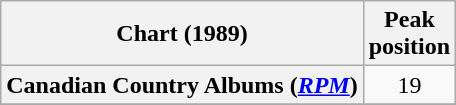<table class="wikitable sortable plainrowheaders" style="text-align:center">
<tr>
<th scope="col">Chart (1989)</th>
<th scope="col">Peak<br>position</th>
</tr>
<tr>
<th scope="row">Canadian Country Albums (<em><a href='#'>RPM</a></em>)</th>
<td>19</td>
</tr>
<tr>
</tr>
</table>
